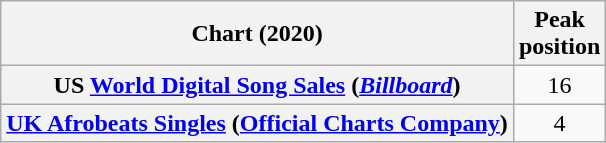<table class="wikitable sortable plainrowheaders" style="text-align:center">
<tr>
<th scope="col">Chart (2020)</th>
<th scope="col">Peak<br> position</th>
</tr>
<tr>
<th scope="row">US <a href='#'>World Digital Song Sales</a> (<em><a href='#'>Billboard</a></em>)</th>
<td>16</td>
</tr>
<tr>
<th scope="row"><a href='#'>UK Afrobeats Singles</a> (<a href='#'>Official Charts Company</a>)</th>
<td>4</td>
</tr>
</table>
